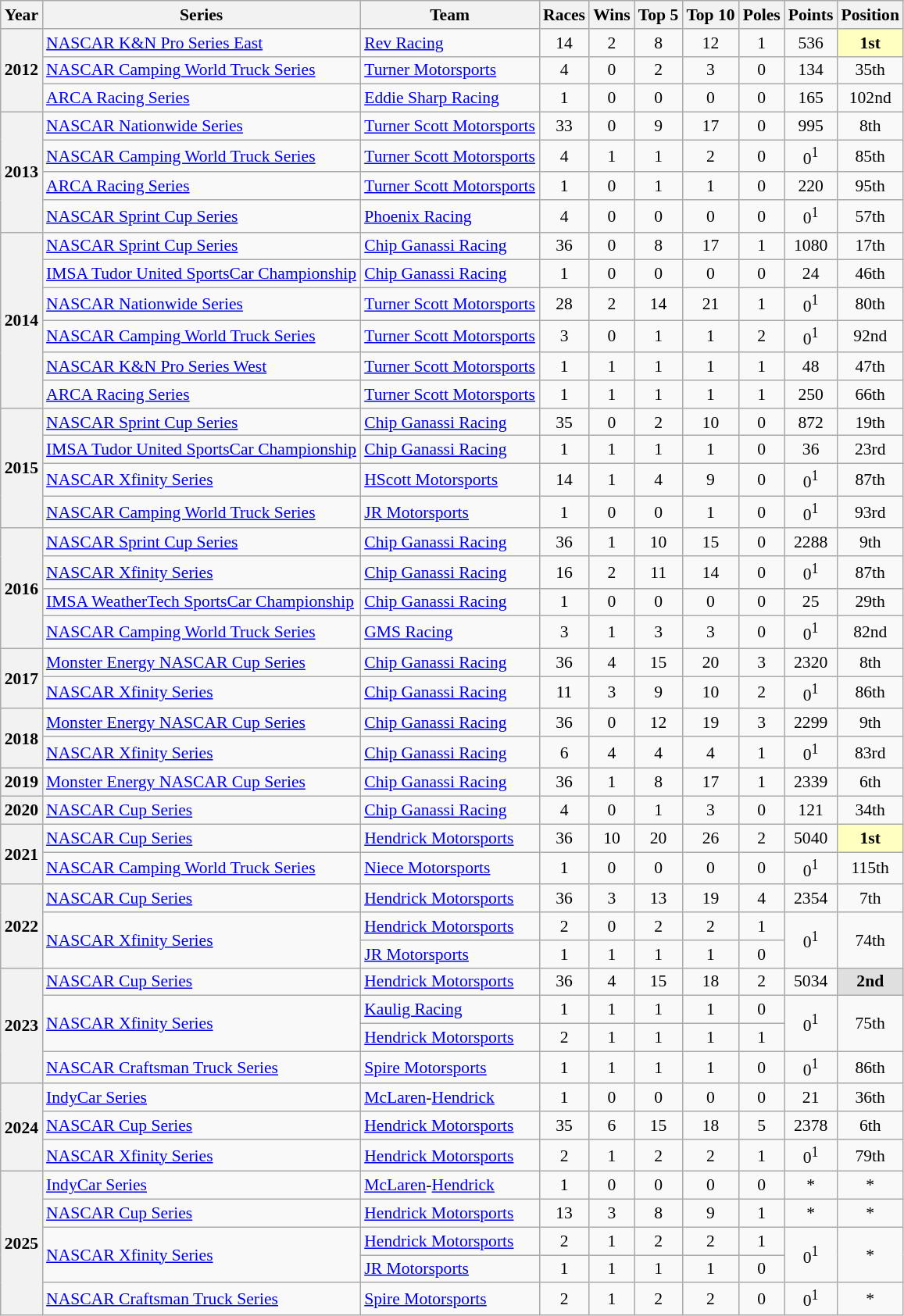<table class="wikitable" style="font-size: 90%; text-align:center">
<tr>
<th>Year</th>
<th>Series</th>
<th>Team</th>
<th>Races</th>
<th>Wins</th>
<th>Top 5</th>
<th>Top 10</th>
<th>Poles</th>
<th>Points</th>
<th>Position</th>
</tr>
<tr>
<th rowspan=3>2012</th>
<td align=left><a href='#'>NASCAR K&N Pro Series East</a></td>
<td align=left><a href='#'>Rev Racing</a></td>
<td>14</td>
<td>2</td>
<td>8</td>
<td>12</td>
<td>1</td>
<td>536</td>
<td bgcolor="FFFFBF"><strong>1st</strong></td>
</tr>
<tr>
<td align=left><a href='#'>NASCAR Camping World Truck Series</a></td>
<td align=left><a href='#'>Turner Motorsports</a></td>
<td>4</td>
<td>0</td>
<td>2</td>
<td>3</td>
<td>0</td>
<td>134</td>
<td>35th</td>
</tr>
<tr>
<td align=left><a href='#'>ARCA Racing Series</a></td>
<td align=left><a href='#'>Eddie Sharp Racing</a></td>
<td>1</td>
<td>0</td>
<td>0</td>
<td>0</td>
<td>0</td>
<td>165</td>
<td>102nd</td>
</tr>
<tr>
<th rowspan=4>2013</th>
<td align=left><a href='#'>NASCAR Nationwide Series</a></td>
<td align=left><a href='#'>Turner Scott Motorsports</a></td>
<td>33</td>
<td>0</td>
<td>9</td>
<td>17</td>
<td>0</td>
<td>995</td>
<td>8th</td>
</tr>
<tr>
<td align=left><a href='#'>NASCAR Camping World Truck Series</a></td>
<td align=left><a href='#'>Turner Scott Motorsports</a></td>
<td>4</td>
<td>1</td>
<td>1</td>
<td>2</td>
<td>0</td>
<td>0<sup>1</sup></td>
<td>85th</td>
</tr>
<tr>
<td align=left><a href='#'>ARCA Racing Series</a></td>
<td align=left><a href='#'>Turner Scott Motorsports</a></td>
<td>1</td>
<td>0</td>
<td>1</td>
<td>1</td>
<td>0</td>
<td>220</td>
<td>95th</td>
</tr>
<tr>
<td align=left><a href='#'>NASCAR Sprint Cup Series</a></td>
<td align=left><a href='#'>Phoenix Racing</a></td>
<td>4</td>
<td>0</td>
<td>0</td>
<td>0</td>
<td>0</td>
<td>0<sup>1</sup></td>
<td>57th</td>
</tr>
<tr>
<th rowspan=6>2014</th>
<td align=left><a href='#'>NASCAR Sprint Cup Series</a></td>
<td align=left><a href='#'>Chip Ganassi Racing</a></td>
<td>36</td>
<td>0</td>
<td>8</td>
<td>17</td>
<td>1</td>
<td>1080</td>
<td>17th</td>
</tr>
<tr>
<td align=left><a href='#'>IMSA Tudor United SportsCar Championship</a></td>
<td align=left><a href='#'>Chip Ganassi Racing</a></td>
<td>1</td>
<td>0</td>
<td>0</td>
<td>0</td>
<td>0</td>
<td>24</td>
<td>46th</td>
</tr>
<tr>
<td align=left><a href='#'>NASCAR Nationwide Series</a></td>
<td align=left><a href='#'>Turner Scott Motorsports</a></td>
<td>28</td>
<td>2</td>
<td>14</td>
<td>21</td>
<td>1</td>
<td>0<sup>1</sup></td>
<td>80th</td>
</tr>
<tr>
<td align=left><a href='#'>NASCAR Camping World Truck Series</a></td>
<td align=left><a href='#'>Turner Scott Motorsports</a></td>
<td>3</td>
<td>0</td>
<td>1</td>
<td>1</td>
<td>2</td>
<td>0<sup>1</sup></td>
<td>92nd</td>
</tr>
<tr>
<td align=left><a href='#'>NASCAR K&N Pro Series West</a></td>
<td align=left><a href='#'>Turner Scott Motorsports</a></td>
<td>1</td>
<td>1</td>
<td>1</td>
<td>1</td>
<td>1</td>
<td>48</td>
<td>47th</td>
</tr>
<tr>
<td align=left><a href='#'>ARCA Racing Series</a></td>
<td align=left><a href='#'>Turner Scott Motorsports</a></td>
<td>1</td>
<td>1</td>
<td>1</td>
<td>1</td>
<td>1</td>
<td>250</td>
<td>66th</td>
</tr>
<tr>
<th rowspan=4>2015</th>
<td align=left><a href='#'>NASCAR Sprint Cup Series</a></td>
<td align=left><a href='#'>Chip Ganassi Racing</a></td>
<td>35</td>
<td>0</td>
<td>2</td>
<td>10</td>
<td>0</td>
<td>872</td>
<td>19th</td>
</tr>
<tr>
<td align=left><a href='#'>IMSA Tudor United SportsCar Championship</a></td>
<td align=left><a href='#'>Chip Ganassi Racing</a></td>
<td>1</td>
<td>1</td>
<td>1</td>
<td>1</td>
<td>0</td>
<td>36</td>
<td>23rd</td>
</tr>
<tr>
<td align=left><a href='#'>NASCAR Xfinity Series</a></td>
<td align=left><a href='#'>HScott Motorsports</a></td>
<td>14</td>
<td>1</td>
<td>4</td>
<td>9</td>
<td>0</td>
<td>0<sup>1</sup></td>
<td>87th</td>
</tr>
<tr>
<td align=left><a href='#'>NASCAR Camping World Truck Series</a></td>
<td align=left><a href='#'>JR Motorsports</a></td>
<td>1</td>
<td>0</td>
<td>0</td>
<td>1</td>
<td>0</td>
<td>0<sup>1</sup></td>
<td>93rd</td>
</tr>
<tr>
<th rowspan=4>2016</th>
<td align=left><a href='#'>NASCAR Sprint Cup Series</a></td>
<td align=left><a href='#'>Chip Ganassi Racing</a></td>
<td>36</td>
<td>1</td>
<td>10</td>
<td>15</td>
<td>0</td>
<td>2288</td>
<td>9th</td>
</tr>
<tr>
<td align=left><a href='#'>NASCAR Xfinity Series</a></td>
<td align=left><a href='#'>Chip Ganassi Racing</a></td>
<td>16</td>
<td>2</td>
<td>11</td>
<td>14</td>
<td>0</td>
<td>0<sup>1</sup></td>
<td>87th</td>
</tr>
<tr>
<td align=left><a href='#'>IMSA WeatherTech SportsCar Championship</a></td>
<td align=left><a href='#'>Chip Ganassi Racing</a></td>
<td>1</td>
<td>0</td>
<td>0</td>
<td>0</td>
<td>0</td>
<td>25</td>
<td>29th</td>
</tr>
<tr>
<td align=left><a href='#'>NASCAR Camping World Truck Series</a></td>
<td align=left><a href='#'>GMS Racing</a></td>
<td>3</td>
<td>1</td>
<td>3</td>
<td>3</td>
<td>0</td>
<td>0<sup>1</sup></td>
<td>82nd</td>
</tr>
<tr>
<th rowspan=2>2017</th>
<td align=left><a href='#'>Monster Energy NASCAR Cup Series</a></td>
<td align=left><a href='#'>Chip Ganassi Racing</a></td>
<td>36</td>
<td>4</td>
<td>15</td>
<td>20</td>
<td>3</td>
<td>2320</td>
<td>8th</td>
</tr>
<tr>
<td align=left><a href='#'>NASCAR Xfinity Series</a></td>
<td align=left><a href='#'>Chip Ganassi Racing</a></td>
<td>11</td>
<td>3</td>
<td>9</td>
<td>10</td>
<td>2</td>
<td>0<sup>1</sup></td>
<td>86th</td>
</tr>
<tr>
<th rowspan=2>2018</th>
<td align=left><a href='#'>Monster Energy NASCAR Cup Series</a></td>
<td align=left><a href='#'>Chip Ganassi Racing</a></td>
<td>36</td>
<td>0</td>
<td>12</td>
<td>19</td>
<td>3</td>
<td>2299</td>
<td>9th</td>
</tr>
<tr>
<td align=left><a href='#'>NASCAR Xfinity Series</a></td>
<td align=left><a href='#'>Chip Ganassi Racing</a></td>
<td>6</td>
<td>4</td>
<td>4</td>
<td>4</td>
<td>1</td>
<td>0<sup>1</sup></td>
<td>83rd</td>
</tr>
<tr>
<th>2019</th>
<td align=left><a href='#'>Monster Energy NASCAR Cup Series</a></td>
<td align=left><a href='#'>Chip Ganassi Racing</a></td>
<td>36</td>
<td>1</td>
<td>8</td>
<td>17</td>
<td>1</td>
<td>2339</td>
<td>6th</td>
</tr>
<tr>
<th>2020</th>
<td align=left><a href='#'>NASCAR Cup Series</a></td>
<td align=left><a href='#'>Chip Ganassi Racing</a></td>
<td>4</td>
<td>0</td>
<td>1</td>
<td>3</td>
<td>0</td>
<td>121</td>
<td>34th</td>
</tr>
<tr>
<th rowspan=2>2021</th>
<td align=left><a href='#'>NASCAR Cup Series</a></td>
<td align=left><a href='#'>Hendrick Motorsports</a></td>
<td>36</td>
<td>10</td>
<td>20</td>
<td>26</td>
<td>2</td>
<td>5040</td>
<td bgcolor="FFFFBF"><strong>1st</strong></td>
</tr>
<tr>
<td align=left><a href='#'>NASCAR Camping World Truck Series</a></td>
<td align=left><a href='#'>Niece Motorsports</a></td>
<td>1</td>
<td>0</td>
<td>0</td>
<td>0</td>
<td>0</td>
<td>0<sup>1</sup></td>
<td>115th</td>
</tr>
<tr>
<th rowspan=3>2022</th>
<td align=left><a href='#'>NASCAR Cup Series</a></td>
<td align=left><a href='#'>Hendrick Motorsports</a></td>
<td>36</td>
<td>3</td>
<td>13</td>
<td>19</td>
<td>4</td>
<td>2354</td>
<td>7th</td>
</tr>
<tr>
<td rowspan=2 align=left><a href='#'>NASCAR Xfinity Series</a></td>
<td align=left><a href='#'>Hendrick Motorsports</a></td>
<td>2</td>
<td>0</td>
<td>2</td>
<td>2</td>
<td>1</td>
<td rowspan=2>0<sup>1</sup></td>
<td rowspan=2>74th</td>
</tr>
<tr>
<td align=left><a href='#'>JR Motorsports</a></td>
<td>1</td>
<td>1</td>
<td>1</td>
<td>1</td>
<td>0</td>
</tr>
<tr>
<th rowspan=4>2023</th>
<td align=left><a href='#'>NASCAR Cup Series</a></td>
<td align=left><a href='#'>Hendrick Motorsports</a></td>
<td>36</td>
<td>4</td>
<td>15</td>
<td>18</td>
<td>2</td>
<td>5034</td>
<td style="background:#DFDFDF;"><strong>2nd</strong></td>
</tr>
<tr>
<td rowspan=2 align=left><a href='#'>NASCAR Xfinity Series</a></td>
<td align=left><a href='#'>Kaulig Racing</a></td>
<td>1</td>
<td>1</td>
<td>1</td>
<td>1</td>
<td>0</td>
<td rowspan=2>0<sup>1</sup></td>
<td rowspan=2>75th</td>
</tr>
<tr>
<td align=left><a href='#'>Hendrick Motorsports</a></td>
<td>2</td>
<td>1</td>
<td>1</td>
<td>1</td>
<td>1</td>
</tr>
<tr>
<td align=left><a href='#'>NASCAR Craftsman Truck Series</a></td>
<td align=left><a href='#'>Spire Motorsports</a></td>
<td>1</td>
<td>1</td>
<td>1</td>
<td>1</td>
<td>0</td>
<td>0<sup>1</sup></td>
<td>86th</td>
</tr>
<tr>
<th rowspan=3>2024</th>
<td align=left><a href='#'>IndyCar Series</a></td>
<td align=left><a href='#'>McLaren</a>-<a href='#'>Hendrick</a></td>
<td>1</td>
<td>0</td>
<td>0</td>
<td>0</td>
<td>0</td>
<td>21</td>
<td>36th</td>
</tr>
<tr>
<td align=left><a href='#'>NASCAR Cup Series</a></td>
<td align=left><a href='#'>Hendrick Motorsports</a></td>
<td>35</td>
<td>6</td>
<td>15</td>
<td>18</td>
<td>5</td>
<td>2378</td>
<td>6th</td>
</tr>
<tr>
<td align=left><a href='#'>NASCAR Xfinity Series</a></td>
<td align=left><a href='#'>Hendrick Motorsports</a></td>
<td>2</td>
<td>1</td>
<td>2</td>
<td>2</td>
<td>1</td>
<td>0<sup>1</sup></td>
<td>79th</td>
</tr>
<tr>
<th rowspan=5>2025</th>
<td align=left><a href='#'>IndyCar Series</a></td>
<td align=left><a href='#'>McLaren</a>-<a href='#'>Hendrick</a></td>
<td>1</td>
<td>0</td>
<td>0</td>
<td>0</td>
<td>0</td>
<td>*</td>
<td>*</td>
</tr>
<tr>
<td align=left><a href='#'>NASCAR Cup Series</a></td>
<td align=left><a href='#'>Hendrick Motorsports</a></td>
<td>13</td>
<td>3</td>
<td>8</td>
<td>9</td>
<td>1</td>
<td>*</td>
<td>*</td>
</tr>
<tr>
<td rowspan=2 align=left><a href='#'>NASCAR Xfinity Series</a></td>
<td align=left><a href='#'>Hendrick Motorsports</a></td>
<td>2</td>
<td>1</td>
<td>2</td>
<td>2</td>
<td>1</td>
<td rowspan=2>0<sup>1</sup></td>
<td rowspan=2>*</td>
</tr>
<tr>
<td align=left><a href='#'>JR Motorsports</a></td>
<td>1</td>
<td>1</td>
<td>1</td>
<td>1</td>
<td>0</td>
</tr>
<tr>
<td align=left><a href='#'>NASCAR Craftsman Truck Series</a></td>
<td align=left><a href='#'>Spire Motorsports</a></td>
<td>2</td>
<td>1</td>
<td>2</td>
<td>2</td>
<td>0</td>
<td>0<sup>1</sup></td>
<td>*</td>
</tr>
</table>
